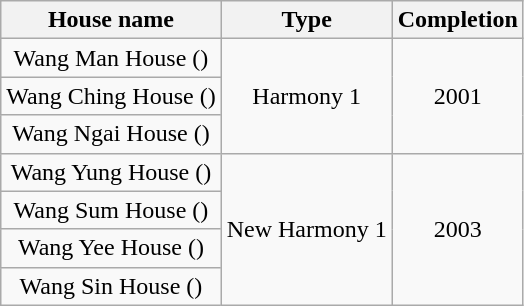<table class="wikitable" style="text-align: center;">
<tr>
<th>House name</th>
<th>Type</th>
<th>Completion</th>
</tr>
<tr>
<td>Wang Man House ()</td>
<td rowspan="3">Harmony 1</td>
<td rowspan="3">2001</td>
</tr>
<tr>
<td>Wang Ching House ()</td>
</tr>
<tr>
<td>Wang Ngai House ()</td>
</tr>
<tr>
<td>Wang Yung House ()</td>
<td rowspan="4">New Harmony 1</td>
<td rowspan="4">2003</td>
</tr>
<tr>
<td>Wang Sum House ()</td>
</tr>
<tr>
<td>Wang Yee House ()</td>
</tr>
<tr>
<td>Wang Sin House ()</td>
</tr>
</table>
